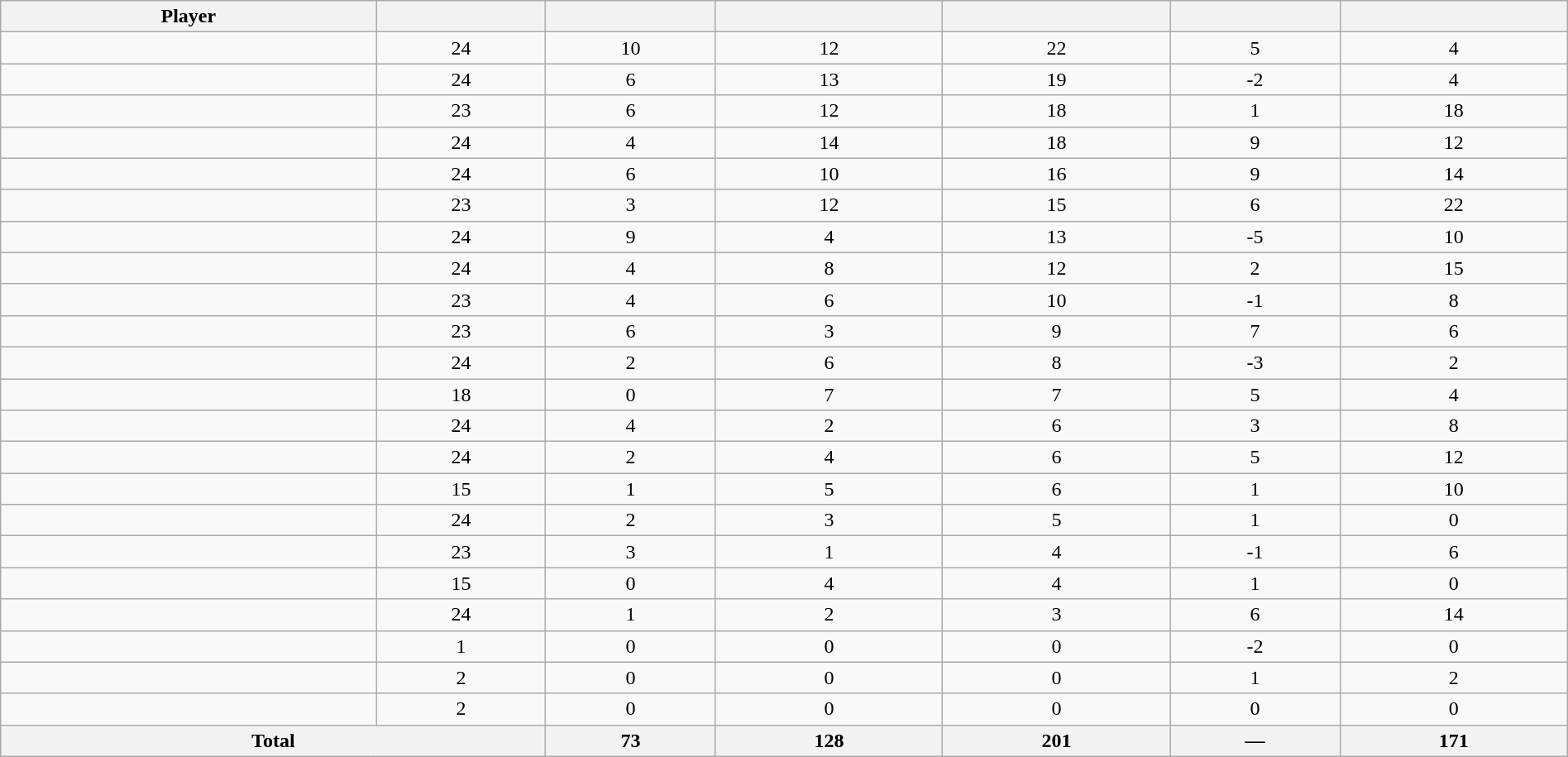<table class="wikitable sortable" style="width:100%; text-align:center;">
<tr>
<th>Player</th>
<th></th>
<th></th>
<th></th>
<th></th>
<th data-sort-type="number"></th>
<th></th>
</tr>
<tr>
<td></td>
<td>24</td>
<td>10</td>
<td>12</td>
<td>22</td>
<td>5</td>
<td>4</td>
</tr>
<tr>
<td></td>
<td>24</td>
<td>6</td>
<td>13</td>
<td>19</td>
<td>-2</td>
<td>4</td>
</tr>
<tr>
<td></td>
<td>23</td>
<td>6</td>
<td>12</td>
<td>18</td>
<td>1</td>
<td>18</td>
</tr>
<tr>
<td></td>
<td>24</td>
<td>4</td>
<td>14</td>
<td>18</td>
<td>9</td>
<td>12</td>
</tr>
<tr>
<td></td>
<td>24</td>
<td>6</td>
<td>10</td>
<td>16</td>
<td>9</td>
<td>14</td>
</tr>
<tr>
<td></td>
<td>23</td>
<td>3</td>
<td>12</td>
<td>15</td>
<td>6</td>
<td>22</td>
</tr>
<tr>
<td></td>
<td>24</td>
<td>9</td>
<td>4</td>
<td>13</td>
<td>-5</td>
<td>10</td>
</tr>
<tr>
<td></td>
<td>24</td>
<td>4</td>
<td>8</td>
<td>12</td>
<td>2</td>
<td>15</td>
</tr>
<tr>
<td></td>
<td>23</td>
<td>4</td>
<td>6</td>
<td>10</td>
<td>-1</td>
<td>8</td>
</tr>
<tr>
<td></td>
<td>23</td>
<td>6</td>
<td>3</td>
<td>9</td>
<td>7</td>
<td>6</td>
</tr>
<tr>
<td></td>
<td>24</td>
<td>2</td>
<td>6</td>
<td>8</td>
<td>-3</td>
<td>2</td>
</tr>
<tr>
<td></td>
<td>18</td>
<td>0</td>
<td>7</td>
<td>7</td>
<td>5</td>
<td>4</td>
</tr>
<tr>
<td></td>
<td>24</td>
<td>4</td>
<td>2</td>
<td>6</td>
<td>3</td>
<td>8</td>
</tr>
<tr>
<td></td>
<td>24</td>
<td>2</td>
<td>4</td>
<td>6</td>
<td>5</td>
<td>12</td>
</tr>
<tr>
<td></td>
<td>15</td>
<td>1</td>
<td>5</td>
<td>6</td>
<td>1</td>
<td>10</td>
</tr>
<tr>
<td></td>
<td>24</td>
<td>2</td>
<td>3</td>
<td>5</td>
<td>1</td>
<td>0</td>
</tr>
<tr>
<td></td>
<td>23</td>
<td>3</td>
<td>1</td>
<td>4</td>
<td>-1</td>
<td>6</td>
</tr>
<tr>
<td></td>
<td>15</td>
<td>0</td>
<td>4</td>
<td>4</td>
<td>1</td>
<td>0</td>
</tr>
<tr>
<td></td>
<td>24</td>
<td>1</td>
<td>2</td>
<td>3</td>
<td>6</td>
<td>14</td>
</tr>
<tr>
<td></td>
<td>1</td>
<td>0</td>
<td>0</td>
<td>0</td>
<td>-2</td>
<td>0</td>
</tr>
<tr>
<td></td>
<td>2</td>
<td>0</td>
<td>0</td>
<td>0</td>
<td>1</td>
<td>2</td>
</tr>
<tr>
<td></td>
<td>2</td>
<td>0</td>
<td>0</td>
<td>0</td>
<td>0</td>
<td>0</td>
</tr>
<tr class="sortbottom">
<th colspan=2>Total</th>
<th>73</th>
<th>128</th>
<th>201</th>
<th>—</th>
<th>171</th>
</tr>
</table>
